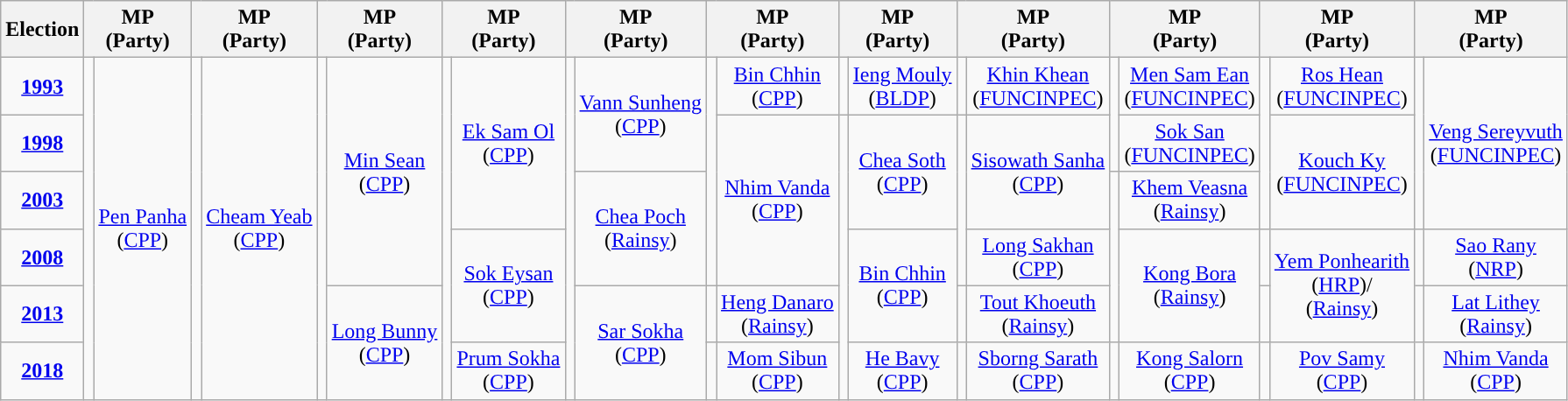<table class="wikitable" style="text-align:center">
<tr>
<th>Election</th>
<th colspan=2>MP<br>(Party)</th>
<th colspan=2>MP<br>(Party)</th>
<th colspan=2>MP<br>(Party)</th>
<th colspan=2>MP<br>(Party)</th>
<th colspan=2>MP<br>(Party)</th>
<th colspan=2>MP<br>(Party)</th>
<th colspan=2>MP<br>(Party)</th>
<th colspan=2>MP<br>(Party)</th>
<th colspan=2>MP<br>(Party)</th>
<th colspan=2>MP<br>(Party)</th>
<th colspan=2>MP<br>(Party)</th>
</tr>
<tr>
<td><strong><a href='#'>1993</a></strong></td>
<td rowspan=6; style="background-color: "></td>
<td rowspan=6><a href='#'>Pen Panha</a><br>(<a href='#'>CPP</a>)</td>
<td rowspan=6; style="background-color: "></td>
<td rowspan=6><a href='#'>Cheam Yeab</a><br>(<a href='#'>CPP</a>)</td>
<td rowspan=6; style="background-color: "></td>
<td rowspan=4><a href='#'>Min Sean</a><br>(<a href='#'>CPP</a>)</td>
<td rowspan=6; style="background-color: "></td>
<td rowspan=3><a href='#'>Ek Sam Ol</a><br>(<a href='#'>CPP</a>)</td>
<td rowspan=6; style="background-color: "></td>
<td rowspan=2><a href='#'>Vann Sunheng</a><br>(<a href='#'>CPP</a>)</td>
<td rowspan=4; style="background-color: "></td>
<td rowspan=1><a href='#'>Bin Chhin</a><br>(<a href='#'>CPP</a>)</td>
<td rowspan=1; style="background-color: "></td>
<td rowspan=1><a href='#'>Ieng Mouly</a><br>(<a href='#'>BLDP</a>)</td>
<td rowspan=1; style="background-color: "></td>
<td rowspan=1><a href='#'>Khin Khean</a><br>(<a href='#'>FUNCINPEC</a>)</td>
<td rowspan=2; style="background-color: "></td>
<td rowspan=1><a href='#'>Men Sam Ean</a><br>(<a href='#'>FUNCINPEC</a>)</td>
<td rowspan=3; style="background-color: "></td>
<td rowspan=1><a href='#'>Ros Hean</a><br>(<a href='#'>FUNCINPEC</a>)</td>
<td rowspan=3; style="background-color: "></td>
<td rowspan=3><a href='#'>Veng Sereyvuth</a><br>(<a href='#'>FUNCINPEC</a>)</td>
</tr>
<tr>
<td><strong><a href='#'>1998</a></strong></td>
<td rowspan=3><a href='#'>Nhim Vanda</a><br>(<a href='#'>CPP</a>)</td>
<td rowspan=5; style="background-color: "></td>
<td rowspan=2><a href='#'>Chea Soth</a><br>(<a href='#'>CPP</a>)</td>
<td rowspan=3; style="background-color: "></td>
<td rowspan=2><a href='#'>Sisowath Sanha</a><br>(<a href='#'>CPP</a>)</td>
<td rowspan=1><a href='#'>Sok San</a><br>(<a href='#'>FUNCINPEC</a>)</td>
<td rowspan=2><a href='#'>Kouch Ky</a><br>(<a href='#'>FUNCINPEC</a>)</td>
</tr>
<tr>
<td><strong><a href='#'>2003</a></strong></td>
<td rowspan=2><a href='#'>Chea Poch</a><br>(<a href='#'>Rainsy</a>)</td>
<td rowspan=3; style="background-color: "></td>
<td rowspan=1><a href='#'>Khem Veasna</a><br>(<a href='#'>Rainsy</a>)</td>
</tr>
<tr>
<td><strong><a href='#'>2008</a></strong></td>
<td rowspan=2><a href='#'>Sok Eysan</a><br>(<a href='#'>CPP</a>)</td>
<td rowspan=2><a href='#'>Bin Chhin</a><br>(<a href='#'>CPP</a>)</td>
<td rowspan=1><a href='#'>Long Sakhan</a><br>(<a href='#'>CPP</a>)</td>
<td rowspan=2><a href='#'>Kong Bora</a><br>(<a href='#'>Rainsy</a>)</td>
<td rowspan=1; style="background-color: "></td>
<td rowspan=2><a href='#'>Yem Ponhearith</a><br>(<a href='#'>HRP</a>)/<br>(<a href='#'>Rainsy</a>)</td>
<td rowspan=1; style="background-color: "></td>
<td rowspan=1><a href='#'>Sao Rany</a><br>(<a href='#'>NRP</a>)</td>
</tr>
<tr>
<td><strong><a href='#'>2013</a></strong></td>
<td rowspan=2><a href='#'>Long Bunny</a><br>(<a href='#'>CPP</a>)</td>
<td rowspan=2><a href='#'>Sar Sokha</a><br>(<a href='#'>CPP</a>)</td>
<td rowspan=1; style="background-color: "></td>
<td rowspan=1><a href='#'>Heng Danaro</a><br>(<a href='#'>Rainsy</a>)</td>
<td rowspan=1; style="background-color: "></td>
<td rowspan=1><a href='#'>Tout Khoeuth</a><br>(<a href='#'>Rainsy</a>)</td>
<td rowspan=1; style="background-color: "></td>
<td rowspan=1; style="background-color: "></td>
<td rowspan=1><a href='#'>Lat Lithey</a><br>(<a href='#'>Rainsy</a>)</td>
</tr>
<tr>
<td><strong><a href='#'>2018</a></strong></td>
<td rowspan=1><a href='#'>Prum Sokha</a><br>(<a href='#'>CPP</a>)</td>
<td rowspan=1; style="background-color: "></td>
<td rowspan=1><a href='#'>Mom Sibun</a><br>(<a href='#'>CPP</a>)</td>
<td rowspan=1><a href='#'>He Bavy</a><br>(<a href='#'>CPP</a>)</td>
<td rowspan=1; style="background-color: "></td>
<td rowspan=1><a href='#'>Sborng Sarath</a><br>(<a href='#'>CPP</a>)</td>
<td rowspan=1; style="background-color: "></td>
<td rowspan=1><a href='#'>Kong Salorn</a><br>(<a href='#'>CPP</a>)</td>
<td rowspan=1; style="background-color: "></td>
<td rowspan=1><a href='#'>Pov Samy</a><br>(<a href='#'>CPP</a>)</td>
<td rowspan=1; style="background-color: "></td>
<td rowspan=1><a href='#'>Nhim Vanda</a><br>(<a href='#'>CPP</a>)</td>
</tr>
</table>
